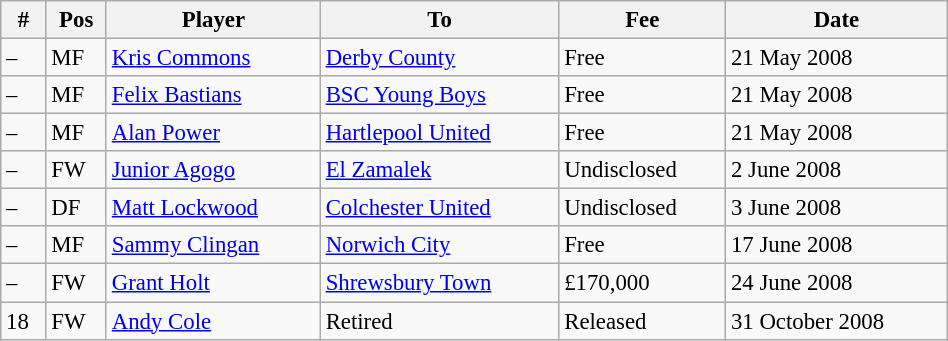<table width=50% class="wikitable" style="text-align:center; font-size:95%; text-align:left">
<tr>
<th>#</th>
<th>Pos</th>
<th>Player</th>
<th>To</th>
<th>Fee</th>
<th>Date</th>
</tr>
<tr>
<td>–</td>
<td>MF</td>
<td> <a href='#'>Kris Commons</a></td>
<td> <a href='#'>Derby County</a></td>
<td>Free</td>
<td>21 May 2008</td>
</tr>
<tr>
<td>–</td>
<td>MF</td>
<td> <a href='#'>Felix Bastians</a></td>
<td> <a href='#'>BSC Young Boys</a></td>
<td>Free</td>
<td>21 May 2008</td>
</tr>
<tr>
<td>–</td>
<td>MF</td>
<td> <a href='#'>Alan Power</a></td>
<td> <a href='#'>Hartlepool United</a></td>
<td>Free</td>
<td>21 May 2008</td>
</tr>
<tr>
<td>–</td>
<td>FW</td>
<td> <a href='#'>Junior Agogo</a></td>
<td> <a href='#'>El Zamalek</a></td>
<td>Undisclosed</td>
<td>2 June 2008</td>
</tr>
<tr>
<td>–</td>
<td>DF</td>
<td> <a href='#'>Matt Lockwood</a></td>
<td> <a href='#'>Colchester United</a></td>
<td>Undisclosed</td>
<td>3 June 2008</td>
</tr>
<tr>
<td>–</td>
<td>MF</td>
<td> <a href='#'>Sammy Clingan</a></td>
<td> <a href='#'>Norwich City</a></td>
<td>Free</td>
<td>17 June 2008</td>
</tr>
<tr>
<td>–</td>
<td>FW</td>
<td> <a href='#'>Grant Holt</a></td>
<td> <a href='#'>Shrewsbury Town</a></td>
<td>£170,000</td>
<td>24 June 2008</td>
</tr>
<tr>
<td>18</td>
<td>FW</td>
<td> <a href='#'>Andy Cole</a></td>
<td> Retired</td>
<td>Released</td>
<td>31 October 2008</td>
</tr>
</table>
